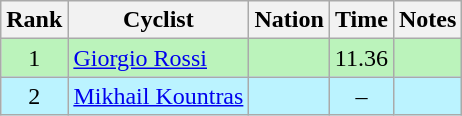<table class="wikitable sortable" style="text-align:center">
<tr>
<th>Rank</th>
<th>Cyclist</th>
<th>Nation</th>
<th>Time</th>
<th>Notes</th>
</tr>
<tr bgcolor=bbf3bb>
<td>1</td>
<td align=left data-sort-value="Rossi, Giorgio"><a href='#'>Giorgio Rossi</a></td>
<td align=left></td>
<td>11.36</td>
<td></td>
</tr>
<tr bgcolor=bbf3ff>
<td>2</td>
<td align=left data-sort-value="Kountras, Mikhail"><a href='#'>Mikhail Kountras</a></td>
<td align=left></td>
<td>–</td>
<td></td>
</tr>
</table>
